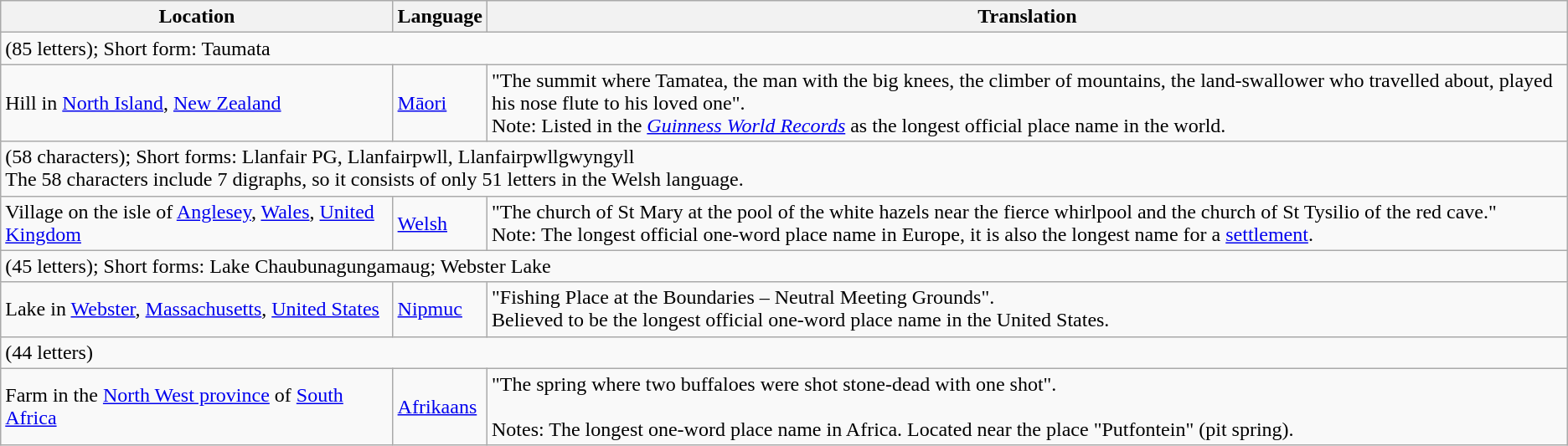<table class="wikitable">
<tr>
<th>Location</th>
<th>Language</th>
<th>Translation</th>
</tr>
<tr>
<td colspan=3><strong><a href='#'></a></strong> (85 letters); Short form: Taumata</td>
</tr>
<tr>
<td>Hill in <a href='#'>North Island</a>, <a href='#'>New Zealand</a></td>
<td><a href='#'>Māori</a></td>
<td>"The summit where Tamatea, the man with the big knees, the climber of mountains, the land-swallower who travelled about, played his nose flute to his loved one".<br>Note: Listed in the <em><a href='#'>Guinness World Records</a></em> as the longest official place name in the world.</td>
</tr>
<tr>
<td colspan=3><strong><a href='#'></a></strong> (58 characters); Short forms: Llanfair PG, Llanfairpwll, Llanfairpwllgwyngyll<br>The 58 characters include 7 digraphs, so it consists of only 51 letters in the Welsh language.</td>
</tr>
<tr>
<td>Village on the isle of <a href='#'>Anglesey</a>, <a href='#'>Wales</a>, <a href='#'>United Kingdom</a></td>
<td><a href='#'>Welsh</a></td>
<td>"The church of St Mary at the pool of the white hazels near the fierce whirlpool and the church of St Tysilio of the red cave."<br>Note: The longest official one-word place name in Europe, it is also the longest name for a <a href='#'>settlement</a>.</td>
</tr>
<tr>
<td colspan=3><strong><a href='#'></a></strong> (45 letters); Short forms: Lake Chaubunagungamaug; Webster Lake</td>
</tr>
<tr>
<td>Lake in <a href='#'>Webster</a>, <a href='#'>Massachusetts</a>, <a href='#'>United States</a></td>
<td><a href='#'>Nipmuc</a></td>
<td>"Fishing Place at the Boundaries – Neutral Meeting Grounds".<br>Believed to be the longest official one-word place name in the United States.</td>
</tr>
<tr>
<td colspan=3><strong><a href='#'></a></strong> (44 letters)</td>
</tr>
<tr>
<td>Farm in the <a href='#'>North West province</a> of <a href='#'>South Africa</a></td>
<td><a href='#'>Afrikaans</a></td>
<td>"The spring where two buffaloes were shot stone-dead with one shot".<br><br>Notes: The longest one-word place name in Africa. Located near the place "Putfontein" (pit spring).</td>
</tr>
</table>
